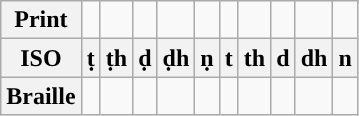<table class="wikitable">
<tr>
<th>Print</th>
<td></td>
<td></td>
<td></td>
<td></td>
<td></td>
<td></td>
<td></td>
<td></td>
<td></td>
<td></td>
</tr>
<tr>
<th>ISO</th>
<th>ṭ</th>
<th>ṭh</th>
<th>ḍ</th>
<th>ḍh</th>
<th>ṇ</th>
<th>t</th>
<th>th</th>
<th>d</th>
<th>dh</th>
<th>n</th>
</tr>
<tr>
<th>Braille</th>
<td></td>
<td></td>
<td></td>
<td></td>
<td></td>
<td></td>
<td></td>
<td></td>
<td></td>
<td></td>
</tr>
</table>
